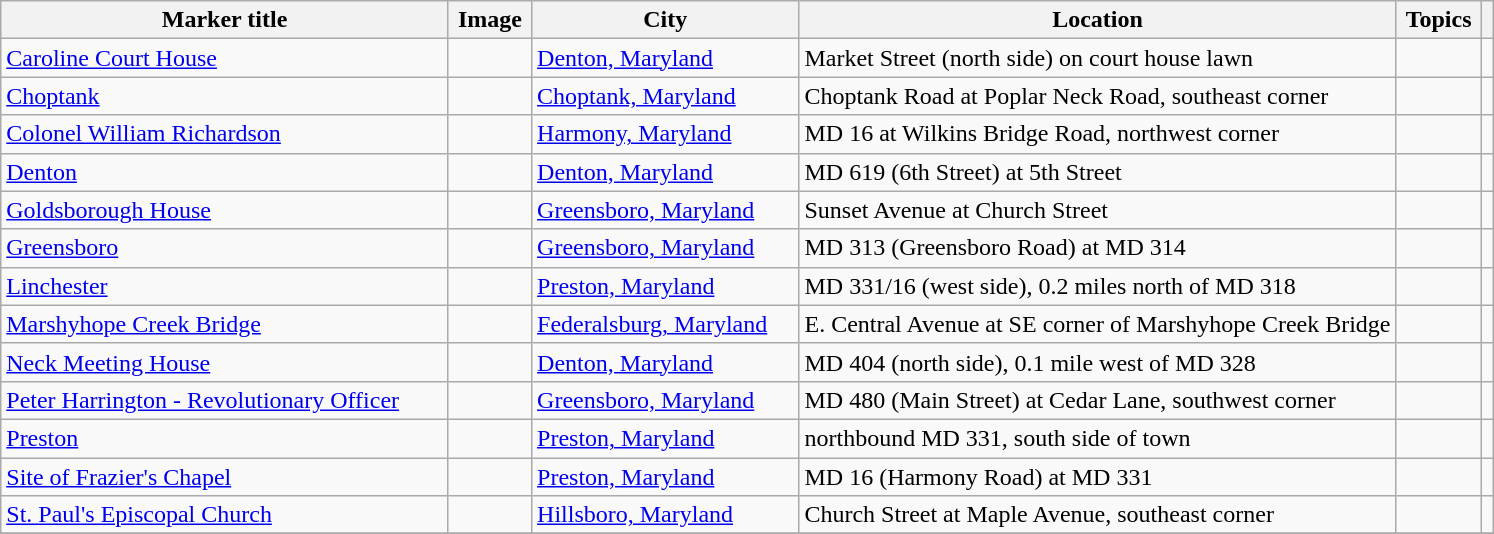<table class="wikitable sortable">
<tr>
<th><strong>Marker title</strong></th>
<th class="unsortable"><strong>Image</strong></th>
<th><strong>City</strong></th>
<th style="width:40%"><strong>Location</strong></th>
<th><strong>Topics</strong></th>
<th class="unsortable"></th>
</tr>
<tr>
<td><a href='#'>Caroline Court House</a></td>
<td></td>
<td><a href='#'>Denton, Maryland</a></td>
<td>Market Street (north side) on court house lawn<br><small></small></td>
<td></td>
<td></td>
</tr>
<tr>
<td><a href='#'>Choptank</a></td>
<td></td>
<td><a href='#'>Choptank, Maryland</a></td>
<td>Choptank Road at Poplar Neck Road, southeast corner<br><small></small></td>
<td></td>
<td></td>
</tr>
<tr>
<td><a href='#'>Colonel William Richardson</a></td>
<td></td>
<td><a href='#'>Harmony, Maryland</a></td>
<td>MD 16 at Wilkins Bridge Road, northwest corner<br><small></small></td>
<td></td>
<td></td>
</tr>
<tr>
<td><a href='#'>Denton</a></td>
<td></td>
<td><a href='#'>Denton, Maryland</a></td>
<td>MD 619 (6th Street) at 5th Street<br><small></small></td>
<td></td>
<td></td>
</tr>
<tr>
<td><a href='#'>Goldsborough House</a></td>
<td></td>
<td><a href='#'>Greensboro, Maryland</a></td>
<td>Sunset Avenue at Church Street<br><small></small></td>
<td></td>
<td></td>
</tr>
<tr>
<td><a href='#'>Greensboro</a></td>
<td></td>
<td><a href='#'>Greensboro, Maryland</a></td>
<td>MD 313 (Greensboro Road) at MD 314<br><small></small></td>
<td></td>
<td></td>
</tr>
<tr>
<td><a href='#'>Linchester</a></td>
<td></td>
<td><a href='#'>Preston, Maryland</a></td>
<td>MD 331/16 (west side), 0.2 miles north of MD 318<br><small></small></td>
<td></td>
<td></td>
</tr>
<tr>
<td><a href='#'>Marshyhope Creek Bridge</a></td>
<td></td>
<td><a href='#'>Federalsburg, Maryland</a></td>
<td>E. Central Avenue at SE corner of Marshyhope Creek Bridge<br><small></small></td>
<td></td>
<td></td>
</tr>
<tr>
<td><a href='#'>Neck Meeting House</a></td>
<td></td>
<td><a href='#'>Denton, Maryland</a></td>
<td>MD 404 (north side), 0.1 mile west of MD 328<br><small></small></td>
<td></td>
<td></td>
</tr>
<tr>
<td><a href='#'>Peter Harrington - Revolutionary Officer</a></td>
<td></td>
<td><a href='#'>Greensboro, Maryland</a></td>
<td>MD 480 (Main Street) at Cedar Lane, southwest corner<br><small></small></td>
<td></td>
<td></td>
</tr>
<tr>
<td><a href='#'>Preston</a></td>
<td></td>
<td><a href='#'>Preston, Maryland</a></td>
<td>northbound MD 331, south side of town<br><small></small></td>
<td></td>
<td></td>
</tr>
<tr>
<td><a href='#'>Site of Frazier's Chapel</a></td>
<td></td>
<td><a href='#'>Preston, Maryland</a></td>
<td>MD 16 (Harmony Road) at MD 331<br><small></small></td>
<td></td>
<td></td>
</tr>
<tr>
<td><a href='#'>St. Paul's Episcopal Church</a></td>
<td></td>
<td><a href='#'>Hillsboro, Maryland</a></td>
<td>Church Street at Maple Avenue, southeast corner<br><small></small></td>
<td></td>
<td></td>
</tr>
<tr ->
</tr>
</table>
